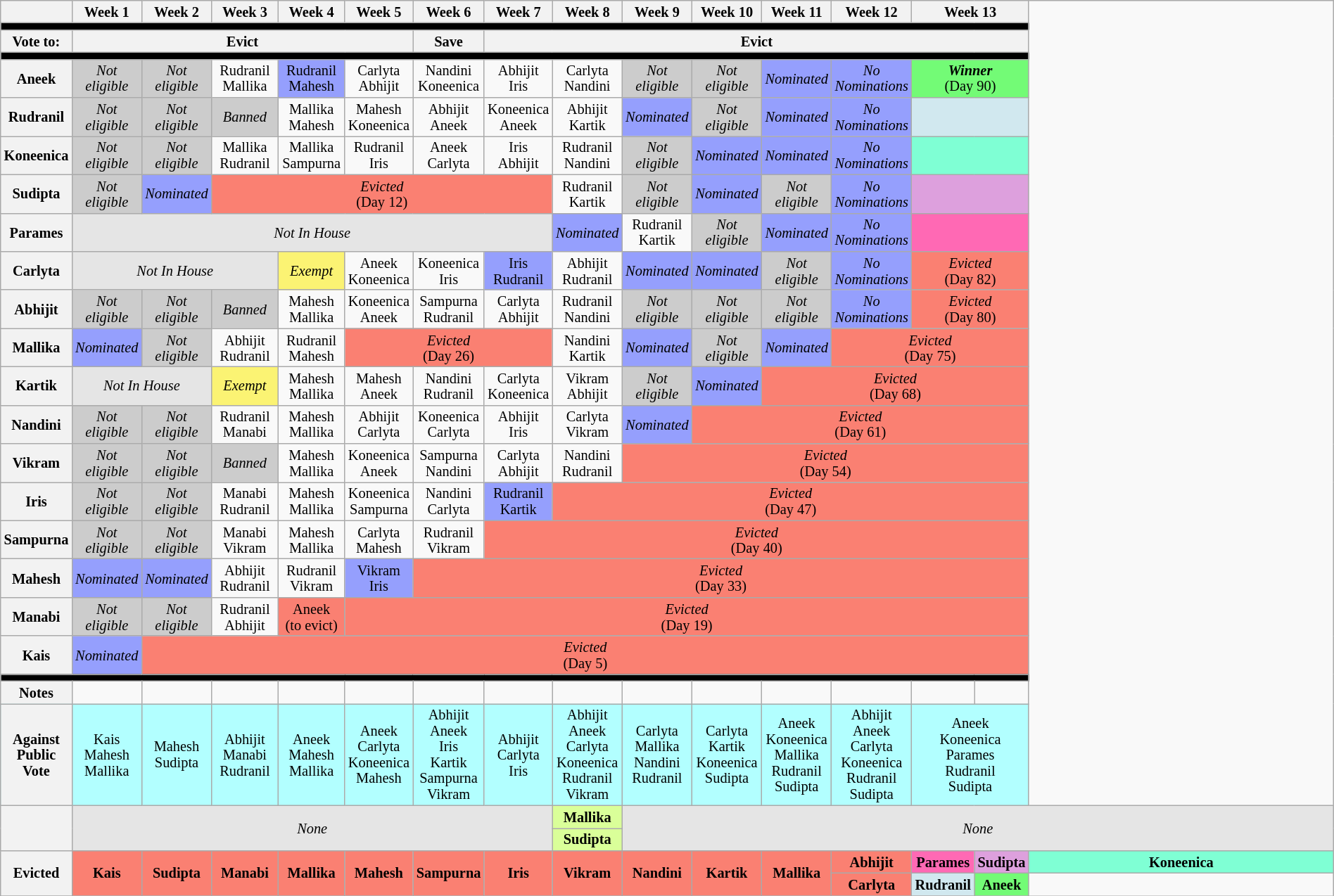<table class="wikitable" style="text-align:center; width:100%; font-size:85%; line-height:15px;">
<tr>
<th style="width: 5%;"></th>
<th style="width: 5%;">Week 1</th>
<th style="width: 5%;">Week 2</th>
<th style="width: 5%;">Week 3</th>
<th style="width: 5%;">Week 4</th>
<th style="width: 5%;">Week 5</th>
<th style="width: 5%;">Week 6</th>
<th style="width: 5%;">Week 7</th>
<th style="width: 5%;">Week 8</th>
<th style="width: 5%;">Week 9</th>
<th style="width: 5%;">Week 10</th>
<th style="width: 5%;">Week 11</th>
<th style="width: 5%;">Week 12</th>
<th colspan="2" style="width: 5%;">Week 13</th>
</tr>
<tr>
<td colspan="15" style="background:#000; text-align:center;"></td>
</tr>
<tr>
<th>Vote to:</th>
<th colspan="5">Evict</th>
<th>Save</th>
<th colspan="8">Evict</th>
</tr>
<tr>
<td colspan="15" bgcolor="black"></td>
</tr>
<tr>
<th>Aneek</th>
<td style="background:#ccc; text-align:center;"><em>Not<br>eligible</em></td>
<td style="background:#ccc; text-align:center;"><em>Not<br>eligible</em></td>
<td>Rudranil<br>Mallika</td>
<td style="background:#959FFD;">Rudranil<br>Mahesh</td>
<td>Carlyta<br>Abhijit</td>
<td>Nandini<br>Koneenica</td>
<td>Abhijit<br>Iris</td>
<td>Carlyta<br>Nandini</td>
<td style="background:#ccc; text-align:center;"><em>Not<br>eligible</em></td>
<td style="background:#ccc; text-align:center;"><em>Not<br>eligible</em></td>
<td style="background:#959FFD;"><em>Nominated</em></td>
<td style="background:#959FFD;"><em>No<br>Nominations</em></td>
<td colspan="2" style="background:#73FB76;"><strong><em>Winner</em></strong><br>(Day 90)</td>
</tr>
<tr>
<th>Rudranil</th>
<td style="background:#ccc; text-align:center;"><em>Not<br>eligible</em></td>
<td style="background:#ccc; text-align:center;"><em>Not<br>eligible</em></td>
<td style="background:#ccc; text-align:center;"><em>Banned</em></td>
<td>Mallika<br>Mahesh</td>
<td>Mahesh<br>Koneenica</td>
<td>Abhijit<br>Aneek</td>
<td>Koneenica<br>Aneek</td>
<td>Abhijit<br>Kartik</td>
<td style="background:#959FFD;"><em>Nominated</em></td>
<td style="background:#ccc; text-align:center;"><em>Not<br>eligible</em></td>
<td style="background:#959FFD;"><em>Nominated</em></td>
<td style="background:#959FFD;"><em>No<br>Nominations</em></td>
<td colspan="2" style="background:#D1E8EF;"></td>
</tr>
<tr>
<th>Koneenica</th>
<td style="background:#ccc; text-align:center;"><em>Not<br>eligible</em></td>
<td style="background:#ccc; text-align:center;"><em>Not<br>eligible</em></td>
<td>Mallika<br>Rudranil</td>
<td>Mallika<br>Sampurna</td>
<td>Rudranil<br>Iris</td>
<td>Aneek<br>Carlyta</td>
<td>Iris<br>Abhijit</td>
<td>Rudranil<br>Nandini</td>
<td style="background:#ccc; text-align:center;"><em>Not<br>eligible</em></td>
<td style="background:#959FFD;"><em>Nominated</em></td>
<td style="background:#959FFD;"><em>Nominated</em></td>
<td style="background:#959FFD;"><em>No<br>Nominations</em></td>
<td colspan="2" style="background:#7FFFD4;"></td>
</tr>
<tr>
<th>Sudipta</th>
<td style="background:#ccc; text-align:center;"><em>Not<br>eligible</em></td>
<td style="background:#959FFD;"><em>Nominated</em></td>
<td colspan="5" style="background:salmon;"><em>Evicted</em><br>(Day 12)</td>
<td>Rudranil<br>Kartik</td>
<td style="background:#ccc; text-align:center;"><em>Not<br>eligible</em></td>
<td style="background:#959FFD;"><em>Nominated</em></td>
<td style="background:#ccc; text-align:center;"><em>Not<br>eligible</em></td>
<td style="background:#959FFD;"><em>No<br>Nominations</em></td>
<td colspan="2" style="background:#DDA0DD;"></td>
</tr>
<tr>
<th>Parames</th>
<td colspan="7" style="background:#E5E5E5;"><em>Not In House</em></td>
<td style="background:#959FFD;"><em>Nominated</em></td>
<td>Rudranil<br>Kartik</td>
<td style="background:#ccc; text-align:center;"><em>Not<br>eligible</em></td>
<td style="background:#959FFD;"><em>Nominated</em></td>
<td style="background:#959FFD;"><em>No<br>Nominations</em></td>
<td colspan="2" style="background:#FF69B4;"></td>
</tr>
<tr>
<th>Carlyta</th>
<td colspan="3" style="background:#E5E5E5;"><em>Not In House</em></td>
<td style="background:#FBF373; text-align:center"><em>Exempt</em></td>
<td>Aneek<br>Koneenica</td>
<td>Koneenica<br>Iris</td>
<td style="background:#959FFD;">Iris<br>Rudranil</td>
<td>Abhijit<br>Rudranil</td>
<td style="background:#959FFD;"><em>Nominated</em></td>
<td style="background:#959FFD;"><em>Nominated</em></td>
<td style="background:#ccc; text-align:center;"><em>Not<br>eligible</em></td>
<td style="background:#959FFD;"><em>No<br>Nominations</em></td>
<td colspan="2" style="background:salmon;"><em>Evicted</em><br>(Day 82)</td>
</tr>
<tr>
<th>Abhijit</th>
<td style="background:#ccc; text-align:center;"><em>Not<br>eligible</em></td>
<td style="background:#ccc; text-align:center;"><em>Not<br>eligible</em></td>
<td style="background:#ccc; text-align:center;"><em>Banned</em></td>
<td>Mahesh<br>Mallika</td>
<td>Koneenica<br>Aneek</td>
<td>Sampurna<br>Rudranil</td>
<td>Carlyta<br>Abhijit</td>
<td>Rudranil<br>Nandini</td>
<td style="background:#ccc; text-align:center;"><em>Not<br>eligible</em></td>
<td style="background:#ccc; text-align:center;"><em>Not<br>eligible</em></td>
<td style="background:#ccc; text-align:center;"><em>Not<br>eligible</em></td>
<td style="background:#959FFD;"><em>No<br>Nominations</em></td>
<td colspan="2" style="background:salmon;"><em>Evicted</em><br>(Day 80)</td>
</tr>
<tr>
<th>Mallika</th>
<td style="background:#959FFD;"><em>Nominated</em></td>
<td style="background:#ccc; text-align:center;"><em>Not<br>eligible</em></td>
<td>Abhijit<br>Rudranil</td>
<td>Rudranil<br>Mahesh</td>
<td colspan="3" style="background:salmon;"><em>Evicted</em><br>(Day 26)</td>
<td>Nandini<br>Kartik</td>
<td style="background:#959FFD;"><em>Nominated</em></td>
<td style="background:#ccc; text-align:center;"><em>Not<br>eligible</em></td>
<td style="background:#959FFD;"><em>Nominated</em></td>
<td colspan="3" style="background:salmon;"><em>Evicted</em><br>(Day 75)</td>
</tr>
<tr>
<th>Kartik</th>
<td colspan="2" style="background:#E5E5E5;"><em>Not In House</em></td>
<td style="background:#FBF373; text-align:center"><em>Exempt</em></td>
<td>Mahesh<br>Mallika</td>
<td>Mahesh<br>Aneek</td>
<td>Nandini<br>Rudranil</td>
<td>Carlyta<br>Koneenica</td>
<td>Vikram<br>Abhijit</td>
<td style="background:#ccc; text-align:center;"><em>Not<br>eligible</em></td>
<td style="background:#959FFD;"><em>Nominated</em></td>
<td colspan="4" style="background:salmon;"><em>Evicted</em><br>(Day 68)</td>
</tr>
<tr>
<th>Nandini</th>
<td style="background:#ccc; text-align:center;"><em>Not<br>eligible</em></td>
<td style="background:#ccc; text-align:center;"><em>Not<br>eligible</em></td>
<td>Rudranil<br>Manabi</td>
<td>Mahesh<br>Mallika</td>
<td>Abhijit<br>Carlyta</td>
<td>Koneenica<br>Carlyta</td>
<td>Abhijit<br>Iris</td>
<td>Carlyta<br>Vikram</td>
<td style="background:#959FFD;"><em>Nominated</em></td>
<td colspan="5" style="background:salmon;"><em>Evicted</em><br>(Day 61)</td>
</tr>
<tr>
<th>Vikram</th>
<td style="background:#ccc; text-align:center;"><em>Not<br>eligible</em></td>
<td style="background:#ccc; text-align:center;"><em>Not<br>eligible</em></td>
<td style="background:#ccc; text-align:center;"><em>Banned</em></td>
<td>Mahesh<br>Mallika</td>
<td>Koneenica<br>Aneek</td>
<td>Sampurna<br>Nandini</td>
<td>Carlyta<br>Abhijit</td>
<td>Nandini<br>Rudranil</td>
<td colspan="6" style="background:salmon;"><em>Evicted</em><br>(Day 54)</td>
</tr>
<tr>
<th>Iris</th>
<td style="background:#ccc; text-align:center;"><em>Not<br>eligible</em></td>
<td style="background:#ccc; text-align:center;"><em>Not<br>eligible</em></td>
<td>Manabi<br>Rudranil</td>
<td>Mahesh<br>Mallika</td>
<td>Koneenica<br>Sampurna</td>
<td>Nandini<br>Carlyta</td>
<td style="background:#959FFD;">Rudranil<br>Kartik</td>
<td colspan="7" style="background:salmon;"><em>Evicted</em><br>(Day 47)</td>
</tr>
<tr>
<th>Sampurna</th>
<td style="background:#ccc; text-align:center;"><em>Not<br>eligible</em></td>
<td style="background:#ccc; text-align:center;"><em>Not<br>eligible</em></td>
<td>Manabi<br>Vikram</td>
<td>Mahesh<br>Mallika</td>
<td>Carlyta<br>Mahesh</td>
<td>Rudranil<br>Vikram</td>
<td colspan="8" style="background:salmon;"><em>Evicted</em><br>(Day 40)</td>
</tr>
<tr>
<th>Mahesh</th>
<td style="background:#959FFD;"><em>Nominated</em></td>
<td style="background:#959FFD;"><em>Nominated</em></td>
<td>Abhijit<br>Rudranil</td>
<td>Rudranil<br>Vikram</td>
<td style="background:#959FFD;">Vikram<br>Iris</td>
<td colspan="9" style="background:salmon;"><em>Evicted</em><br>(Day 33)</td>
</tr>
<tr>
<th>Manabi</th>
<td style="background:#ccc; text-align:center;"><em>Not<br>eligible</em></td>
<td style="background:#ccc; text-align:center;"><em>Not<br>eligible</em></td>
<td>Rudranil<br>Abhijit</td>
<td style="background:salmon;">Aneek<br>(to evict)</td>
<td colspan="10" style="background:salmon;"><em>Evicted</em><br>(Day 19)</td>
</tr>
<tr>
<th>Kais</th>
<td style="background:#959FFD;"><em>Nominated</em></td>
<td colspan="13" style="background:salmon;"><em>Evicted</em><br>(Day 5)</td>
</tr>
<tr>
<td colspan="15" style="background:#000; text-align:center;"></td>
</tr>
<tr>
<th>Notes</th>
<td></td>
<td></td>
<td></td>
<td></td>
<td></td>
<td></td>
<td></td>
<td></td>
<td></td>
<td></td>
<td></td>
<td></td>
<td></td>
<td></td>
</tr>
<tr style="background:#B2FFFF">
<th>Against<br>Public<br>Vote</th>
<td>Kais<br>Mahesh<br>Mallika</td>
<td>Mahesh<br>Sudipta</td>
<td>Abhijit<br>Manabi<br>Rudranil</td>
<td>Aneek<br>Mahesh<br>Mallika</td>
<td>Aneek<br>Carlyta<br>Koneenica<br>Mahesh</td>
<td>Abhijit<br>Aneek<br>Iris<br>Kartik<br>Sampurna<br>Vikram</td>
<td>Abhijit<br>Carlyta<br>Iris</td>
<td>Abhijit<br>Aneek<br>Carlyta<br>Koneenica<br>Rudranil<br>Vikram</td>
<td>Carlyta<br>Mallika<br>Nandini<br>Rudranil</td>
<td>Carlyta<br>Kartik<br>Koneenica<br>Sudipta</td>
<td>Aneek<br>Koneenica<br>Mallika<br>Rudranil<br>Sudipta</td>
<td>Abhijit<br>Aneek<br>Carlyta<br>Koneenica<br>Rudranil<br>Sudipta</td>
<td colspan="2">Aneek<br>Koneenica<br>Parames<br>Rudranil<br>Sudipta</td>
</tr>
<tr>
<th rowspan="2"></th>
<td colspan="7" rowspan="2" style="background:#E5E5E5;"><em>None</em></td>
<td style="background:#DAFF99;"><strong>Mallika</strong></td>
<td colspan="7" rowspan="2" style="background:#E5E5E5;"><em>None</em></td>
</tr>
<tr>
<td style="background:#DAFF99;"><strong>Sudipta</strong></td>
</tr>
<tr>
<th rowspan="2">Evicted</th>
<td rowspan="2" style="background:#FA8072; text-align:center;"><strong>Kais</strong></td>
<td rowspan="2" style="background:#FA8072; text-align:center;"><strong>Sudipta</strong></td>
<td rowspan="2" style="background:#FA8072; text-align:center;"><strong>Manabi</strong></td>
<td rowspan="2" style="background:#FA8072; text-align:center;"><strong>Mallika</strong></td>
<td rowspan="2" style="background:#FA8072; text-align:center;"><strong>Mahesh</strong></td>
<td rowspan="2" style="background:#FA8072; text-align:center;"><strong>Sampurna</strong></td>
<td rowspan="2" style="background:#FA8072; text-align:center;"><strong>Iris</strong></td>
<td rowspan="2" style="background:#FA8072; text-align:center;"><strong>Vikram</strong></td>
<td rowspan="2" style="background:#FA8072; text-align:center;"><strong>Nandini</strong></td>
<td rowspan="2" style="background:#FA8072; text-align:center;"><strong>Kartik</strong></td>
<td rowspan="2" style="background:#FA8072; text-align:center;"><strong>Mallika</strong></td>
<td style="background:#FA8072; text-align:center;"><strong>Abhijit</strong></td>
<td style="background:#FF69B4;"><strong>Parames</strong></td>
<td style="background:#DDA0DD"><strong>Sudipta</strong></td>
<td style="background:#7FFFD4"><strong>Koneenica</strong></td>
</tr>
<tr>
<td style="background:#FA8072; text-align:center;"><strong>Carlyta</strong></td>
<td style="background:#D1E8EF"><strong>Rudranil</strong></td>
<td style="background:#73FB76"><strong>Aneek</strong></td>
</tr>
<tr>
</tr>
</table>
